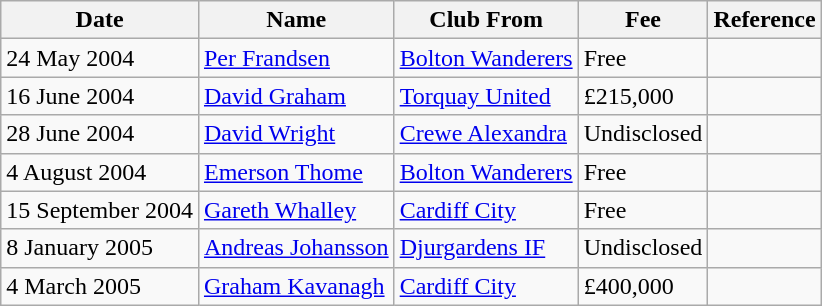<table class="wikitable">
<tr>
<th>Date</th>
<th>Name</th>
<th>Club From</th>
<th>Fee</th>
<th>Reference</th>
</tr>
<tr>
<td>24 May 2004</td>
<td><a href='#'>Per Frandsen</a></td>
<td><a href='#'>Bolton Wanderers</a></td>
<td>Free</td>
<td></td>
</tr>
<tr>
<td>16 June 2004</td>
<td><a href='#'>David Graham</a></td>
<td><a href='#'>Torquay United</a></td>
<td>£215,000</td>
<td></td>
</tr>
<tr>
<td>28 June 2004</td>
<td><a href='#'>David Wright</a></td>
<td><a href='#'>Crewe Alexandra</a></td>
<td>Undisclosed</td>
<td></td>
</tr>
<tr>
<td>4 August 2004</td>
<td><a href='#'>Emerson Thome</a></td>
<td><a href='#'>Bolton Wanderers</a></td>
<td>Free</td>
<td></td>
</tr>
<tr>
<td>15 September 2004</td>
<td><a href='#'>Gareth Whalley</a></td>
<td><a href='#'>Cardiff City</a></td>
<td>Free</td>
<td></td>
</tr>
<tr>
<td>8 January 2005</td>
<td><a href='#'>Andreas Johansson</a></td>
<td><a href='#'>Djurgardens IF</a></td>
<td>Undisclosed</td>
<td></td>
</tr>
<tr>
<td>4 March 2005</td>
<td><a href='#'>Graham Kavanagh</a></td>
<td><a href='#'>Cardiff City</a></td>
<td>£400,000</td>
<td></td>
</tr>
</table>
